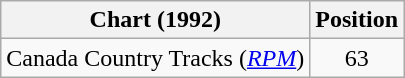<table class="wikitable sortable">
<tr>
<th scope="col">Chart (1992)</th>
<th scope="col">Position</th>
</tr>
<tr>
<td>Canada Country Tracks (<em><a href='#'>RPM</a></em>)</td>
<td align="center">63</td>
</tr>
</table>
